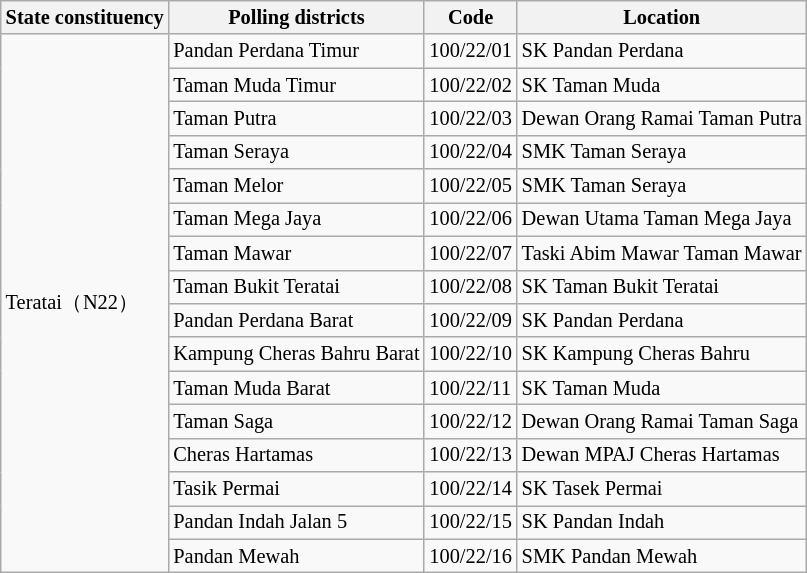<table class="wikitable sortable mw-collapsible" style="white-space:nowrap;font-size:85%">
<tr>
<th>State constituency</th>
<th>Polling districts</th>
<th>Code</th>
<th>Location</th>
</tr>
<tr>
<td rowspan="16">Teratai（N22）</td>
<td>Pandan Perdana Timur</td>
<td>100/22/01</td>
<td>SK Pandan Perdana</td>
</tr>
<tr>
<td>Taman Muda Timur</td>
<td>100/22/02</td>
<td>SK Taman Muda</td>
</tr>
<tr>
<td>Taman Putra</td>
<td>100/22/03</td>
<td>Dewan Orang Ramai Taman Putra</td>
</tr>
<tr>
<td>Taman Seraya</td>
<td>100/22/04</td>
<td>SMK Taman Seraya</td>
</tr>
<tr>
<td>Taman Melor</td>
<td>100/22/05</td>
<td>SMK Taman Seraya</td>
</tr>
<tr>
<td>Taman Mega Jaya</td>
<td>100/22/06</td>
<td>Dewan Utama Taman Mega Jaya</td>
</tr>
<tr>
<td>Taman Mawar</td>
<td>100/22/07</td>
<td>Taski Abim Mawar Taman Mawar</td>
</tr>
<tr>
<td>Taman Bukit Teratai</td>
<td>100/22/08</td>
<td>SK Taman Bukit Teratai</td>
</tr>
<tr>
<td>Pandan Perdana Barat</td>
<td>100/22/09</td>
<td>SK Pandan Perdana</td>
</tr>
<tr>
<td>Kampung Cheras Bahru Barat</td>
<td>100/22/10</td>
<td>SK Kampung Cheras Bahru</td>
</tr>
<tr>
<td>Taman Muda Barat</td>
<td>100/22/11</td>
<td>SK Taman Muda</td>
</tr>
<tr>
<td>Taman Saga</td>
<td>100/22/12</td>
<td>Dewan Orang Ramai Taman Saga</td>
</tr>
<tr>
<td>Cheras Hartamas</td>
<td>100/22/13</td>
<td>Dewan MPAJ Cheras Hartamas</td>
</tr>
<tr>
<td>Tasik Permai</td>
<td>100/22/14</td>
<td>SK Tasek Permai</td>
</tr>
<tr>
<td>Pandan Indah Jalan 5</td>
<td>100/22/15</td>
<td>SK Pandan Indah</td>
</tr>
<tr>
<td>Pandan Mewah</td>
<td>100/22/16</td>
<td>SMK Pandan Mewah</td>
</tr>
</table>
